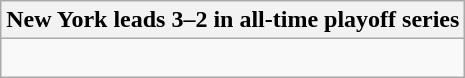<table class="wikitable collapsible collapsed">
<tr>
<th>New York leads 3–2 in all-time playoff series</th>
</tr>
<tr>
<td><br>



</td>
</tr>
</table>
